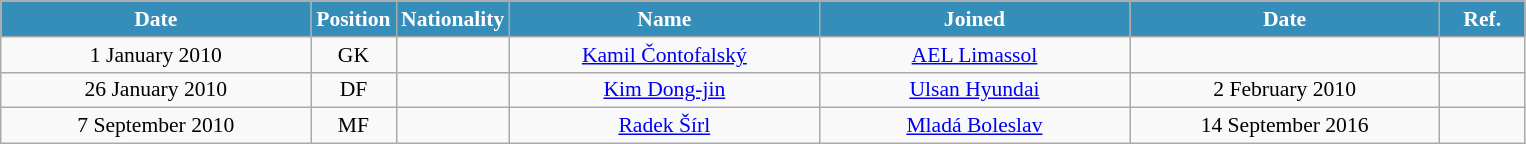<table class="wikitable"  style="text-align:center; font-size:90%; ">
<tr>
<th style="background:#348EB9; color:white; width:200px;">Date</th>
<th style="background:#348EB9; color:white; width:50px;">Position</th>
<th style="background:#348EB9; color:white; width:50px;">Nationality</th>
<th style="background:#348EB9; color:white; width:200px;">Name</th>
<th style="background:#348EB9; color:white; width:200px;">Joined</th>
<th style="background:#348EB9; color:white; width:200px;">Date</th>
<th style="background:#348EB9; color:white; width:50px;">Ref.</th>
</tr>
<tr>
<td>1 January 2010</td>
<td>GK</td>
<td></td>
<td><a href='#'>Kamil Čontofalský</a></td>
<td><a href='#'>AEL Limassol</a></td>
<td></td>
<td></td>
</tr>
<tr>
<td>26 January 2010</td>
<td>DF</td>
<td></td>
<td><a href='#'>Kim Dong-jin</a></td>
<td><a href='#'>Ulsan Hyundai</a></td>
<td>2 February 2010</td>
<td></td>
</tr>
<tr>
<td>7 September 2010</td>
<td>MF</td>
<td></td>
<td><a href='#'>Radek Šírl</a></td>
<td><a href='#'>Mladá Boleslav</a></td>
<td>14 September 2016</td>
<td></td>
</tr>
</table>
